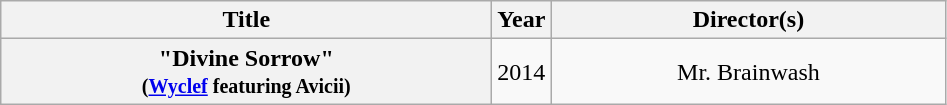<table class="wikitable plainrowheaders" style="text-align:center;">
<tr>
<th scope="col" style="width:20em;">Title</th>
<th scope="col">Year</th>
<th scope="col" style="width:16em;">Director(s)</th>
</tr>
<tr>
<th scope="row">"Divine Sorrow" <br><small>(<a href='#'>Wyclef</a> featuring Avicii)</small></th>
<td>2014</td>
<td>Mr. Brainwash</td>
</tr>
</table>
